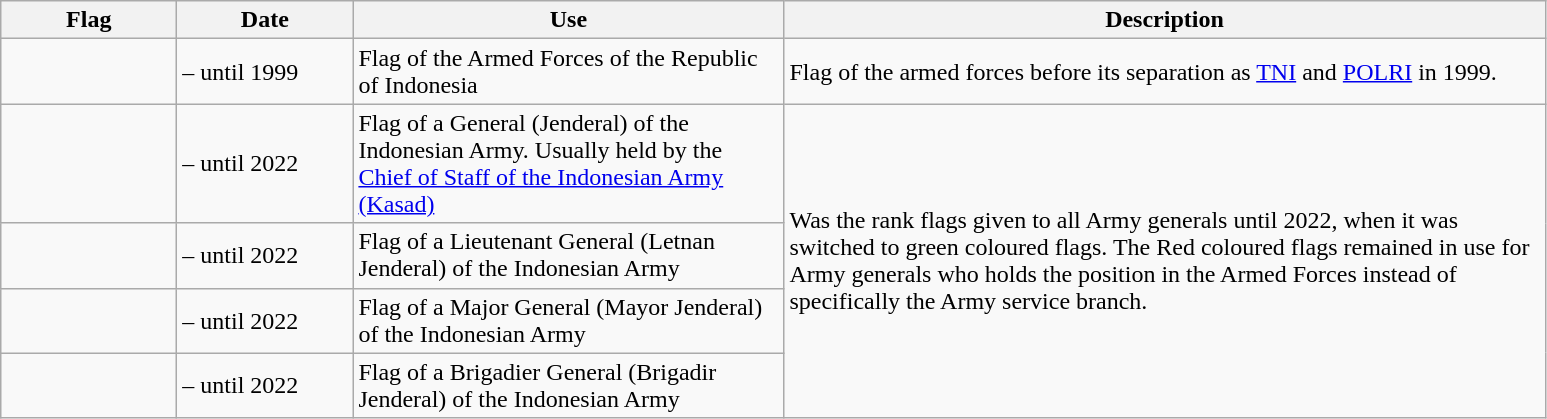<table class="wikitable">
<tr>
<th style="width:110px;">Flag</th>
<th style="width:110px;">Date</th>
<th style="width:280px;">Use</th>
<th style="width:500px;">Description</th>
</tr>
<tr>
<td></td>
<td>– until 1999</td>
<td>Flag of the Armed Forces of the Republic of Indonesia</td>
<td>Flag of the armed forces before its separation as <a href='#'>TNI</a> and <a href='#'>POLRI</a> in 1999.</td>
</tr>
<tr>
<td></td>
<td>– until 2022</td>
<td>Flag of a General (Jenderal) of the Indonesian Army. Usually held by the <a href='#'>Chief of Staff of the Indonesian Army (Kasad)</a></td>
<td rowspan="4">Was the rank flags given to all Army generals until 2022, when it was switched to green coloured flags. The Red coloured flags remained in use for Army generals who holds the position in the Armed Forces instead of specifically the Army service branch.</td>
</tr>
<tr>
<td></td>
<td>– until 2022</td>
<td>Flag of a Lieutenant General (Letnan Jenderal) of the Indonesian Army</td>
</tr>
<tr>
<td></td>
<td>– until 2022</td>
<td>Flag of a Major General (Mayor Jenderal) of the Indonesian Army</td>
</tr>
<tr>
<td></td>
<td>– until 2022</td>
<td>Flag of a Brigadier General (Brigadir Jenderal) of the Indonesian Army</td>
</tr>
</table>
